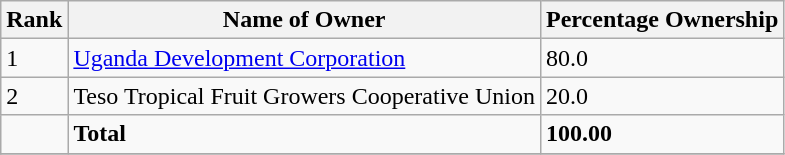<table class="wikitable sortable">
<tr>
<th>Rank</th>
<th>Name of Owner</th>
<th>Percentage Ownership</th>
</tr>
<tr>
<td>1</td>
<td><a href='#'>Uganda Development Corporation</a></td>
<td>80.0</td>
</tr>
<tr>
<td>2</td>
<td>Teso Tropical Fruit Growers Cooperative Union</td>
<td>20.0</td>
</tr>
<tr>
<td></td>
<td><strong>Total</strong></td>
<td><strong>100.00</strong></td>
</tr>
<tr>
</tr>
</table>
